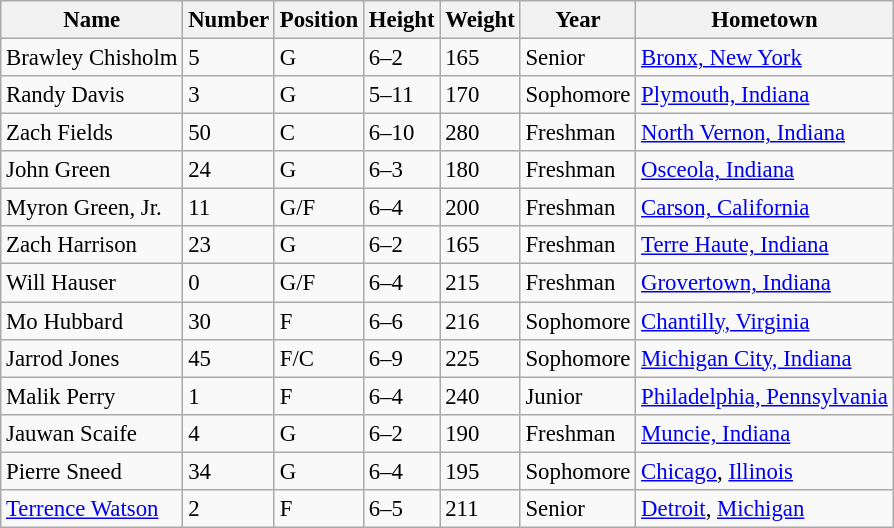<table class="wikitable" style="font-size: 95%;">
<tr>
<th>Name</th>
<th>Number</th>
<th>Position</th>
<th>Height</th>
<th>Weight</th>
<th>Year</th>
<th>Hometown</th>
</tr>
<tr>
<td>Brawley Chisholm</td>
<td>5</td>
<td>G</td>
<td>6–2</td>
<td>165</td>
<td>Senior</td>
<td><a href='#'>Bronx, New York</a></td>
</tr>
<tr>
<td>Randy Davis</td>
<td>3</td>
<td>G</td>
<td>5–11</td>
<td>170</td>
<td>Sophomore</td>
<td><a href='#'>Plymouth, Indiana</a></td>
</tr>
<tr>
<td>Zach Fields</td>
<td>50</td>
<td>C</td>
<td>6–10</td>
<td>280</td>
<td> Freshman</td>
<td><a href='#'>North Vernon, Indiana</a></td>
</tr>
<tr>
<td>John Green</td>
<td>24</td>
<td>G</td>
<td>6–3</td>
<td>180</td>
<td>Freshman</td>
<td><a href='#'>Osceola, Indiana</a></td>
</tr>
<tr>
<td>Myron Green, Jr.</td>
<td>11</td>
<td>G/F</td>
<td>6–4</td>
<td>200</td>
<td>Freshman</td>
<td><a href='#'>Carson, California</a></td>
</tr>
<tr>
<td>Zach Harrison</td>
<td>23</td>
<td>G</td>
<td>6–2</td>
<td>165</td>
<td>Freshman</td>
<td><a href='#'>Terre Haute, Indiana</a></td>
</tr>
<tr>
<td>Will Hauser</td>
<td>0</td>
<td>G/F</td>
<td>6–4</td>
<td>215</td>
<td>Freshman</td>
<td><a href='#'>Grovertown, Indiana</a></td>
</tr>
<tr>
<td>Mo Hubbard</td>
<td>30</td>
<td>F</td>
<td>6–6</td>
<td>216</td>
<td>Sophomore</td>
<td><a href='#'>Chantilly, Virginia</a></td>
</tr>
<tr>
<td>Jarrod Jones</td>
<td>45</td>
<td>F/C</td>
<td>6–9</td>
<td>225</td>
<td>Sophomore</td>
<td><a href='#'>Michigan City, Indiana</a></td>
</tr>
<tr>
<td>Malik Perry</td>
<td>1</td>
<td>F</td>
<td>6–4</td>
<td>240</td>
<td>Junior</td>
<td><a href='#'>Philadelphia, Pennsylvania</a></td>
</tr>
<tr>
<td>Jauwan Scaife</td>
<td>4</td>
<td>G</td>
<td>6–2</td>
<td>190</td>
<td>Freshman</td>
<td><a href='#'>Muncie, Indiana</a></td>
</tr>
<tr>
<td>Pierre Sneed</td>
<td>34</td>
<td>G</td>
<td>6–4</td>
<td>195</td>
<td>Sophomore</td>
<td><a href='#'>Chicago</a>, <a href='#'>Illinois</a></td>
</tr>
<tr>
<td><a href='#'>Terrence Watson</a></td>
<td>2</td>
<td>F</td>
<td>6–5</td>
<td>211</td>
<td>Senior</td>
<td><a href='#'>Detroit</a>, <a href='#'>Michigan</a></td>
</tr>
</table>
